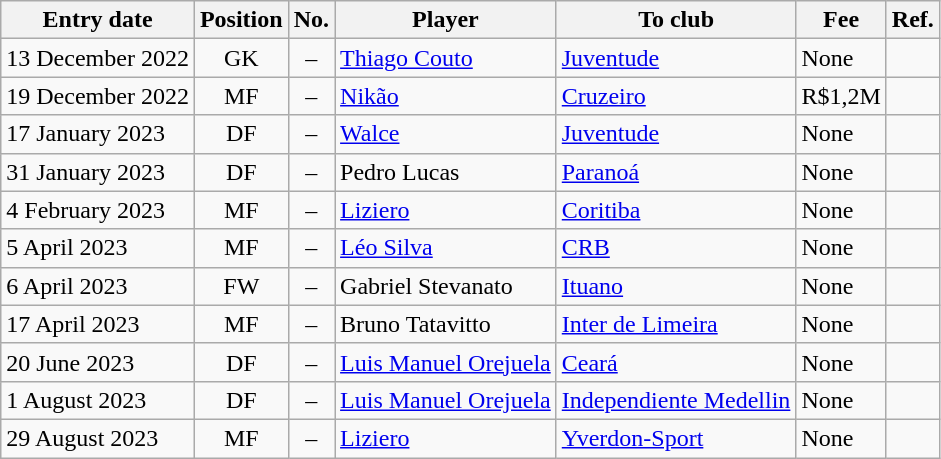<table class="wikitable sortable">
<tr>
<th><strong>Entry date</strong></th>
<th><strong>Position</strong></th>
<th><strong>No.</strong></th>
<th><strong>Player</strong></th>
<th><strong>To club</strong></th>
<th><strong>Fee</strong></th>
<th><strong>Ref.</strong></th>
</tr>
<tr>
<td>13 December 2022</td>
<td style="text-align:center;">GK</td>
<td style="text-align:center;">–</td>
<td style="text-align:left;"> <a href='#'>Thiago Couto</a></td>
<td style="text-align:left;"> <a href='#'>Juventude</a></td>
<td>None</td>
<td></td>
</tr>
<tr>
<td>19 December 2022</td>
<td style="text-align:center;">MF</td>
<td style="text-align:center;">–</td>
<td style="text-align:left;"> <a href='#'>Nikão</a></td>
<td style="text-align:left;"> <a href='#'>Cruzeiro</a></td>
<td>R$1,2M</td>
<td></td>
</tr>
<tr>
<td>17 January 2023</td>
<td style="text-align:center;">DF</td>
<td style="text-align:center;">–</td>
<td style="text-align:left;"> <a href='#'>Walce</a></td>
<td style="text-align:left;"> <a href='#'>Juventude</a></td>
<td>None</td>
<td></td>
</tr>
<tr>
<td>31 January 2023</td>
<td style="text-align:center;">DF</td>
<td style="text-align:center;">–</td>
<td style="text-align:left;"> Pedro Lucas</td>
<td style="text-align:left;"> <a href='#'>Paranoá</a></td>
<td>None</td>
<td></td>
</tr>
<tr>
<td>4 February 2023</td>
<td style="text-align:center;">MF</td>
<td style="text-align:center;">–</td>
<td style="text-align:left;"> <a href='#'>Liziero</a></td>
<td style="text-align:left;"> <a href='#'>Coritiba</a></td>
<td>None</td>
<td></td>
</tr>
<tr>
<td>5 April 2023</td>
<td style="text-align:center;">MF</td>
<td style="text-align:center;">–</td>
<td style="text-align:left;"> <a href='#'>Léo Silva</a></td>
<td style="text-align:left;"> <a href='#'>CRB</a></td>
<td>None</td>
<td></td>
</tr>
<tr>
<td>6 April 2023</td>
<td style="text-align:center;">FW</td>
<td style="text-align:center;">–</td>
<td style="text-align:left;"> Gabriel Stevanato</td>
<td style="text-align:left;"> <a href='#'>Ituano</a></td>
<td>None</td>
<td></td>
</tr>
<tr>
<td>17 April 2023</td>
<td style="text-align:center;">MF</td>
<td style="text-align:center;">–</td>
<td style="text-align:left;"> Bruno Tatavitto </td>
<td style="text-align:left;"> <a href='#'>Inter de Limeira</a></td>
<td>None</td>
<td></td>
</tr>
<tr>
<td>20 June 2023</td>
<td style="text-align:center;">DF</td>
<td style="text-align:center;">–</td>
<td style="text-align:left;"> <a href='#'>Luis Manuel Orejuela</a></td>
<td style="text-align:left;"> <a href='#'>Ceará</a></td>
<td>None</td>
<td></td>
</tr>
<tr>
<td>1 August 2023</td>
<td style="text-align:center;">DF</td>
<td style="text-align:center;">–</td>
<td style="text-align:left;"> <a href='#'>Luis Manuel Orejuela</a></td>
<td style="text-align:left;"> <a href='#'>Independiente Medellin</a></td>
<td>None</td>
<td></td>
</tr>
<tr>
<td>29 August 2023</td>
<td style="text-align:center;">MF</td>
<td style="text-align:center;">–</td>
<td style="text-align:left;"> <a href='#'>Liziero</a></td>
<td style="text-align:left;"> <a href='#'>Yverdon-Sport</a></td>
<td>None</td>
<td></td>
</tr>
</table>
